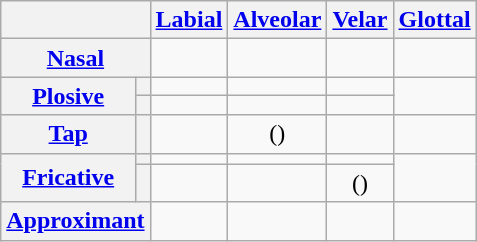<table class="wikitable" style="text-align: center;">
<tr>
<th colspan="2"></th>
<th scope="col"><a href='#'>Labial</a></th>
<th scope="col"><a href='#'>Alveolar</a></th>
<th scope="col"><a href='#'>Velar</a></th>
<th scope="col"><a href='#'>Glottal</a></th>
</tr>
<tr>
<th colspan="2" scope="row"><a href='#'>Nasal</a></th>
<td></td>
<td></td>
<td></td>
<td></td>
</tr>
<tr>
<th rowspan="2" scope="row"><a href='#'>Plosive</a></th>
<th scope="row"></th>
<td></td>
<td></td>
<td></td>
<td rowspan="2"></td>
</tr>
<tr>
<th scope="row"></th>
<td></td>
<td></td>
<td></td>
</tr>
<tr>
<th><a href='#'>Tap</a></th>
<th></th>
<td></td>
<td>()</td>
<td></td>
<td></td>
</tr>
<tr>
<th rowspan="2" scope="row"><a href='#'>Fricative</a></th>
<th scope="row"></th>
<td></td>
<td></td>
<td></td>
<td rowspan="2" scope="row"></td>
</tr>
<tr>
<th scope="row"></th>
<td></td>
<td></td>
<td>()</td>
</tr>
<tr>
<th colspan="2" scope="row"><a href='#'>Approximant</a></th>
<td></td>
<td></td>
<td></td>
<td></td>
</tr>
</table>
